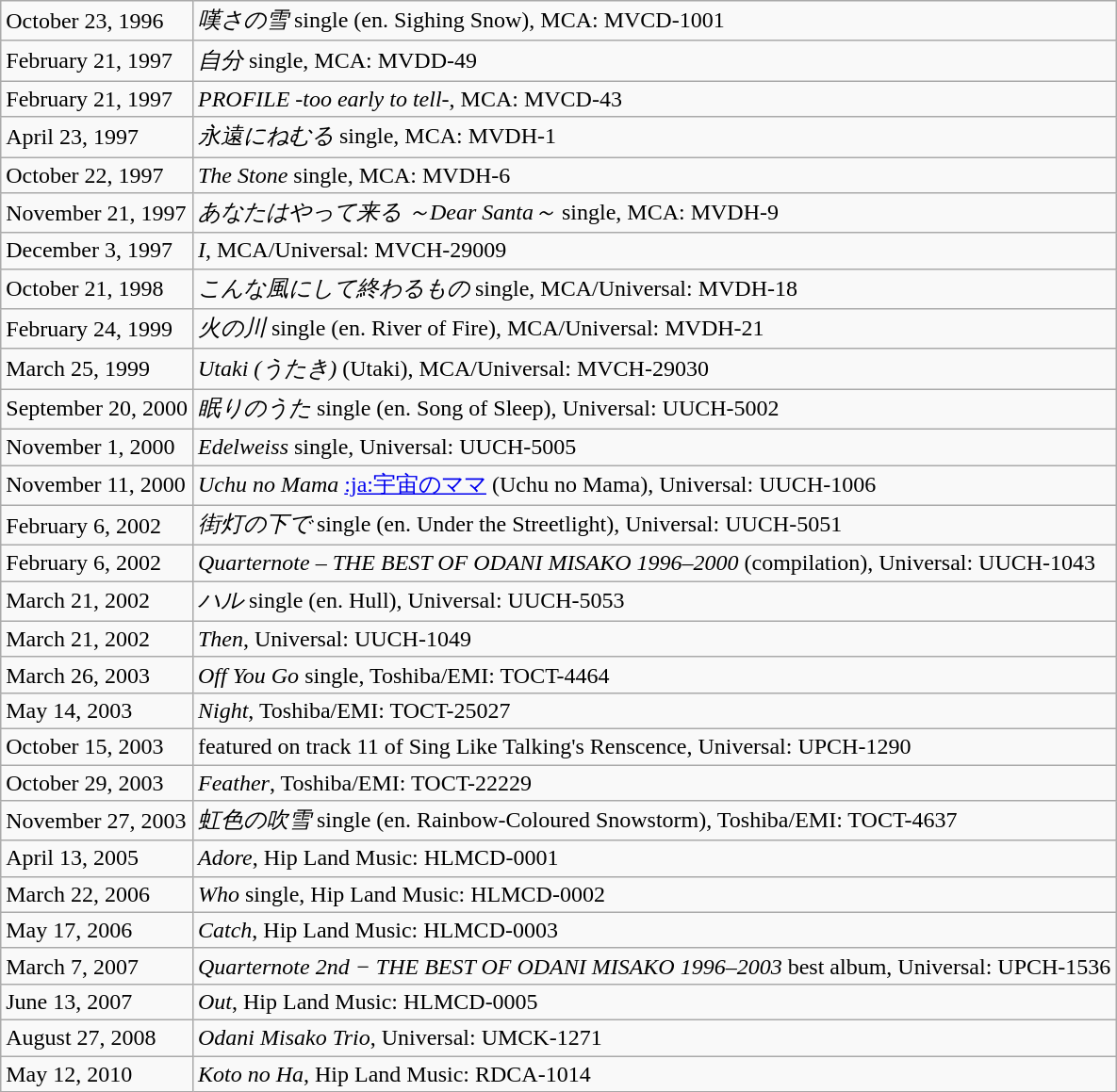<table class="wikitable">
<tr>
<td>October 23, 1996</td>
<td><em>嘆さの雪</em> single (en. Sighing Snow), MCA: MVCD-1001</td>
</tr>
<tr>
<td>February 21, 1997</td>
<td><em>自分</em> single, MCA: MVDD-49</td>
</tr>
<tr>
<td>February 21, 1997</td>
<td><em>PROFILE -too early to tell-</em>, MCA: MVCD-43</td>
</tr>
<tr>
<td>April 23, 1997</td>
<td><em>永遠にねむる</em> single, MCA: MVDH-1</td>
</tr>
<tr>
<td>October 22, 1997</td>
<td><em>The Stone</em> single, MCA: MVDH-6</td>
</tr>
<tr>
<td>November 21, 1997</td>
<td><em>あなたはやって来る ～Dear Santa～</em> single, MCA: MVDH-9</td>
</tr>
<tr>
<td>December 3, 1997</td>
<td><em>I</em>, MCA/Universal: MVCH-29009</td>
</tr>
<tr>
<td>October 21, 1998</td>
<td><em>こんな風にして終わるもの</em> single, MCA/Universal: MVDH-18</td>
</tr>
<tr>
<td>February 24, 1999</td>
<td><em>火の川</em> single (en. River of Fire), MCA/Universal: MVDH-21</td>
</tr>
<tr>
<td>March 25, 1999</td>
<td><em>Utaki (うたき)</em> (Utaki), MCA/Universal: MVCH-29030</td>
</tr>
<tr>
<td>September 20, 2000</td>
<td><em>眠りのうた</em> single (en. Song of Sleep), Universal: UUCH-5002</td>
</tr>
<tr>
<td>November 1, 2000</td>
<td><em>Edelweiss</em> single, Universal: UUCH-5005</td>
</tr>
<tr>
<td>November 11, 2000</td>
<td><em>Uchu no Mama</em> <a href='#'>:ja:宇宙のママ</a> (Uchu no Mama), Universal: UUCH-1006</td>
</tr>
<tr>
<td>February 6, 2002</td>
<td><em>街灯の下で</em> single (en. Under the Streetlight), Universal: UUCH-5051</td>
</tr>
<tr>
<td>February 6, 2002</td>
<td><em>Quarternote – THE BEST OF ODANI MISAKO 1996–2000</em> (compilation), Universal: UUCH-1043</td>
</tr>
<tr>
<td>March 21, 2002</td>
<td><em>ハル</em> single (en. Hull), Universal: UUCH-5053</td>
</tr>
<tr>
<td>March 21, 2002</td>
<td><em>Then</em>, Universal: UUCH-1049</td>
</tr>
<tr>
<td>March 26, 2003</td>
<td><em>Off You Go</em> single, Toshiba/EMI: TOCT-4464</td>
</tr>
<tr>
<td>May 14, 2003</td>
<td><em>Night</em>, Toshiba/EMI: TOCT-25027</td>
</tr>
<tr>
<td>October 15, 2003</td>
<td>featured on track 11 of Sing Like Talking's Renscence, Universal: UPCH-1290</td>
</tr>
<tr>
<td>October 29, 2003</td>
<td><em>Feather</em>, Toshiba/EMI: TOCT-22229</td>
</tr>
<tr>
<td>November 27, 2003</td>
<td><em>虹色の吹雪</em> single (en. Rainbow-Coloured Snowstorm), Toshiba/EMI: TOCT-4637</td>
</tr>
<tr>
<td>April 13, 2005</td>
<td><em>Adore</em>, Hip Land Music: HLMCD-0001</td>
</tr>
<tr>
<td>March 22, 2006</td>
<td><em>Who</em> single, Hip Land Music: HLMCD-0002</td>
</tr>
<tr>
<td>May 17, 2006</td>
<td><em>Catch</em>, Hip Land Music: HLMCD-0003</td>
</tr>
<tr>
<td>March 7, 2007</td>
<td><em>Quarternote 2nd − THE BEST OF ODANI MISAKO 1996–2003</em> best album, Universal: UPCH-1536</td>
</tr>
<tr>
<td>June 13, 2007</td>
<td><em>Out</em>, Hip Land Music: HLMCD-0005</td>
</tr>
<tr>
<td>August 27, 2008</td>
<td><em>Odani Misako Trio</em>, Universal: UMCK-1271</td>
</tr>
<tr>
<td>May 12, 2010</td>
<td><em>Koto no Ha</em>, Hip Land Music: RDCA-1014</td>
</tr>
</table>
